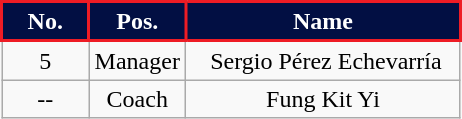<table class="wikitable" style="text-align: center;">
<tr>
<th style="background:#020F43; color:#FFFFFF; border:2px solid #EE1C25; width: 50px;">No.</th>
<th style="background:#020F43; color:#FFFFFF; border:2px solid #EE1C25; width: 50px;">Pos.</th>
<th style="background:#020F43; color:#FFFFFF; border:2px solid #EE1C25; width: 175px;">Name</th>
</tr>
<tr>
<td>5</td>
<td>Manager</td>
<td> Sergio Pérez Echevarría</td>
</tr>
<tr>
<td>--</td>
<td>Coach</td>
<td>Fung Kit Yi</td>
</tr>
</table>
